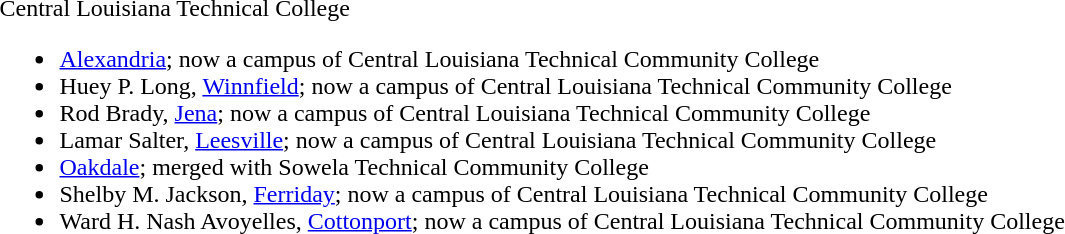<table>
<tr ---- valign="top">
<td><br>Central Louisiana Technical College<ul><li><a href='#'>Alexandria</a>; now a campus of Central Louisiana Technical Community College</li><li>Huey P. Long, <a href='#'>Winnfield</a>; now a campus of Central Louisiana Technical Community College</li><li>Rod Brady, <a href='#'>Jena</a>; now a campus of Central Louisiana Technical Community College</li><li>Lamar Salter, <a href='#'>Leesville</a>; now a campus of Central Louisiana Technical Community College</li><li><a href='#'>Oakdale</a>; merged with Sowela Technical Community College</li><li>Shelby M. Jackson, <a href='#'>Ferriday</a>; now a campus of Central Louisiana Technical Community College</li><li>Ward H. Nash Avoyelles, <a href='#'>Cottonport</a>; now a campus of Central Louisiana Technical Community College</li></ul></td>
</tr>
</table>
